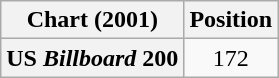<table class="wikitable plainrowheaders" style="text-align:center">
<tr>
<th scope="col">Chart (2001)</th>
<th scope="col">Position</th>
</tr>
<tr>
<th scope="row">US <em>Billboard</em> 200</th>
<td>172</td>
</tr>
</table>
